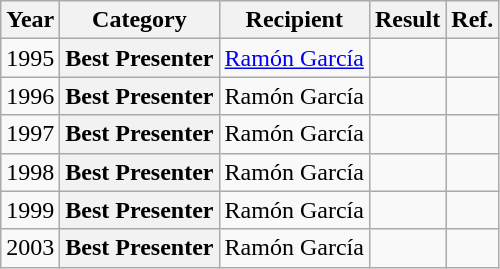<table class="wikitable plainrowheaders">
<tr>
<th scope="col">Year</th>
<th scope="col">Category</th>
<th scope="col">Recipient</th>
<th scope="col">Result</th>
<th scope="col">Ref.</th>
</tr>
<tr>
<td>1995</td>
<th scope="row">Best Presenter</th>
<td><a href='#'>Ramón García</a></td>
<td></td>
<td></td>
</tr>
<tr>
<td>1996</td>
<th scope="row">Best Presenter</th>
<td>Ramón García</td>
<td></td>
<td></td>
</tr>
<tr>
<td>1997</td>
<th scope="row">Best Presenter</th>
<td>Ramón García</td>
<td></td>
<td></td>
</tr>
<tr>
<td>1998</td>
<th scope="row">Best Presenter</th>
<td>Ramón García</td>
<td></td>
<td></td>
</tr>
<tr>
<td>1999</td>
<th scope="row">Best Presenter</th>
<td>Ramón García</td>
<td></td>
<td></td>
</tr>
<tr>
<td>2003</td>
<th scope="row">Best Presenter</th>
<td>Ramón García</td>
<td></td>
<td></td>
</tr>
</table>
